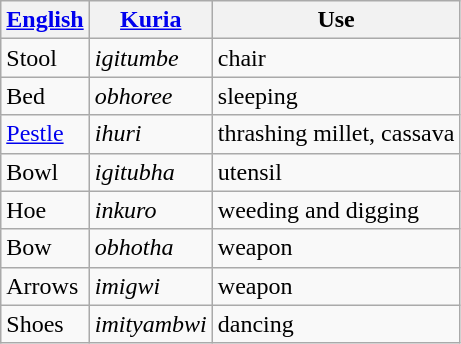<table class="wikitable">
<tr>
<th><a href='#'>English</a></th>
<th><a href='#'>Kuria</a></th>
<th>Use</th>
</tr>
<tr>
<td>Stool</td>
<td><em>igitumbe</em></td>
<td>chair</td>
</tr>
<tr>
<td>Bed</td>
<td><em>obhoree</em></td>
<td>sleeping</td>
</tr>
<tr>
<td><a href='#'>Pestle</a></td>
<td><em>ihuri</em></td>
<td>thrashing millet, cassava</td>
</tr>
<tr>
<td>Bowl</td>
<td><em>igitubha</em></td>
<td>utensil</td>
</tr>
<tr>
<td>Hoe</td>
<td><em>inkuro</em></td>
<td>weeding and digging</td>
</tr>
<tr>
<td>Bow</td>
<td><em>obhotha</em></td>
<td>weapon</td>
</tr>
<tr>
<td>Arrows</td>
<td><em>imigwi</em></td>
<td>weapon</td>
</tr>
<tr>
<td>Shoes</td>
<td><em>imityambwi</em></td>
<td>dancing</td>
</tr>
</table>
